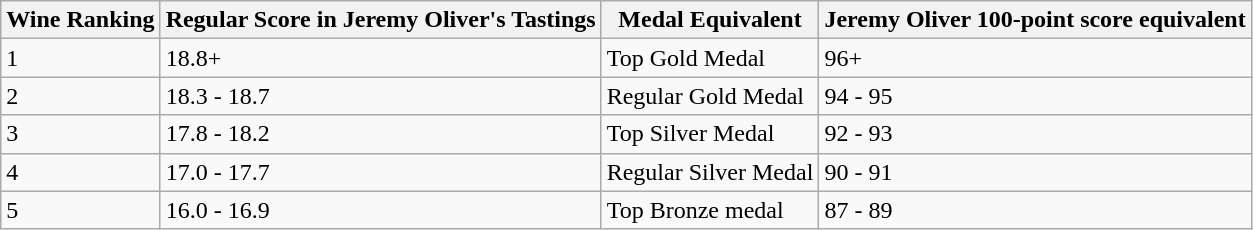<table class="wikitable">
<tr>
<th>Wine Ranking</th>
<th>Regular Score in Jeremy Oliver's Tastings</th>
<th>Medal Equivalent</th>
<th>Jeremy Oliver 100-point score equivalent</th>
</tr>
<tr>
<td>1</td>
<td>18.8+</td>
<td>Top Gold Medal</td>
<td>96+</td>
</tr>
<tr>
<td>2</td>
<td>18.3 - 18.7</td>
<td>Regular Gold Medal</td>
<td>94 - 95</td>
</tr>
<tr>
<td>3</td>
<td>17.8 - 18.2</td>
<td>Top Silver Medal</td>
<td>92 - 93</td>
</tr>
<tr>
<td>4</td>
<td>17.0 - 17.7</td>
<td>Regular Silver Medal</td>
<td>90 - 91</td>
</tr>
<tr>
<td>5</td>
<td>16.0 - 16.9</td>
<td>Top Bronze medal</td>
<td>87 - 89</td>
</tr>
</table>
